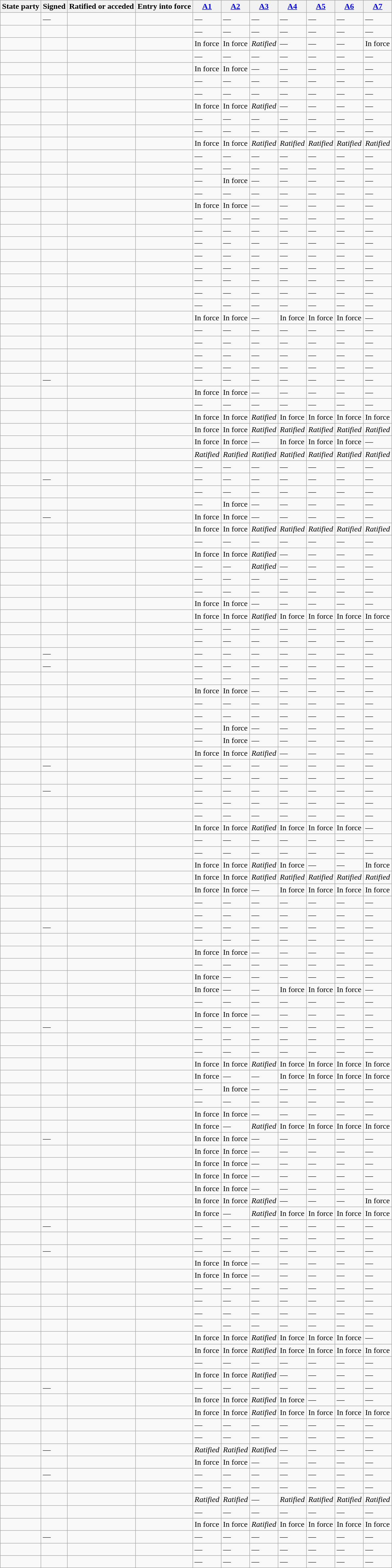<table class="wikitable sortable">
<tr>
<th>State party</th>
<th>Signed</th>
<th>Ratified or acceded</th>
<th>Entry into force</th>
<th><a href='#'>A1</a></th>
<th><a href='#'>A2</a></th>
<th><a href='#'>A3</a></th>
<th><a href='#'>A4</a></th>
<th><a href='#'>A5</a></th>
<th><a href='#'>A6</a></th>
<th><a href='#'>A7</a></th>
</tr>
<tr>
<td></td>
<td>—</td>
<td></td>
<td></td>
<td>—</td>
<td>—</td>
<td>—</td>
<td>—</td>
<td>—</td>
<td>—</td>
<td>—</td>
</tr>
<tr>
<td></td>
<td></td>
<td></td>
<td></td>
<td>—</td>
<td>—</td>
<td>—</td>
<td>—</td>
<td>—</td>
<td>—</td>
<td>—</td>
</tr>
<tr>
<td></td>
<td></td>
<td></td>
<td></td>
<td>In force</td>
<td>In force</td>
<td><em>Ratified</em></td>
<td>—</td>
<td>—</td>
<td>—</td>
<td>In force</td>
</tr>
<tr>
<td></td>
<td></td>
<td></td>
<td></td>
<td>—</td>
<td>—</td>
<td>—</td>
<td>—</td>
<td>—</td>
<td>—</td>
<td>—</td>
</tr>
<tr>
<td></td>
<td></td>
<td></td>
<td></td>
<td>In force</td>
<td>In force</td>
<td>—</td>
<td>—</td>
<td>—</td>
<td>—</td>
<td>—</td>
</tr>
<tr>
<td></td>
<td></td>
<td></td>
<td></td>
<td>—</td>
<td>—</td>
<td>—</td>
<td>—</td>
<td>—</td>
<td>—</td>
<td>—</td>
</tr>
<tr>
<td></td>
<td></td>
<td></td>
<td></td>
<td>—</td>
<td>—</td>
<td>—</td>
<td>—</td>
<td>—</td>
<td>—</td>
<td>—</td>
</tr>
<tr>
<td></td>
<td></td>
<td></td>
<td></td>
<td>In force</td>
<td>In force</td>
<td><em>Ratified</em></td>
<td>—</td>
<td>—</td>
<td>—</td>
<td>—</td>
</tr>
<tr>
<td></td>
<td></td>
<td></td>
<td></td>
<td>—</td>
<td>—</td>
<td>—</td>
<td>—</td>
<td>—</td>
<td>—</td>
<td>—</td>
</tr>
<tr>
<td></td>
<td></td>
<td></td>
<td></td>
<td>—</td>
<td>—</td>
<td>—</td>
<td>—</td>
<td>—</td>
<td>—</td>
<td>—</td>
</tr>
<tr>
<td></td>
<td></td>
<td></td>
<td></td>
<td>In force</td>
<td>In force</td>
<td><em>Ratified</em></td>
<td><em>Ratified</em></td>
<td><em>Ratified</em></td>
<td><em>Ratified</em></td>
<td><em>Ratified</em></td>
</tr>
<tr>
<td></td>
<td></td>
<td></td>
<td></td>
<td>—</td>
<td>—</td>
<td>—</td>
<td>—</td>
<td>—</td>
<td>—</td>
<td>—</td>
</tr>
<tr>
<td></td>
<td></td>
<td></td>
<td></td>
<td>—</td>
<td>—</td>
<td>—</td>
<td>—</td>
<td>—</td>
<td>—</td>
<td>—</td>
</tr>
<tr>
<td></td>
<td></td>
<td></td>
<td></td>
<td>—</td>
<td>In force</td>
<td>—</td>
<td>—</td>
<td>—</td>
<td>—</td>
<td>—</td>
</tr>
<tr>
<td></td>
<td></td>
<td></td>
<td></td>
<td>—</td>
<td>—</td>
<td>—</td>
<td>—</td>
<td>—</td>
<td>—</td>
<td>—</td>
</tr>
<tr>
<td></td>
<td></td>
<td></td>
<td></td>
<td>In force</td>
<td>In force</td>
<td>—</td>
<td>—</td>
<td>—</td>
<td>—</td>
<td>—</td>
</tr>
<tr>
<td></td>
<td></td>
<td></td>
<td></td>
<td>—</td>
<td>—</td>
<td>—</td>
<td>—</td>
<td>—</td>
<td>—</td>
<td>—</td>
</tr>
<tr>
<td></td>
<td></td>
<td></td>
<td></td>
<td>—</td>
<td>—</td>
<td>—</td>
<td>—</td>
<td>—</td>
<td>—</td>
<td>—</td>
</tr>
<tr>
<td></td>
<td></td>
<td></td>
<td></td>
<td>—</td>
<td>—</td>
<td>—</td>
<td>—</td>
<td>—</td>
<td>—</td>
<td>—</td>
</tr>
<tr>
<td></td>
<td></td>
<td></td>
<td></td>
<td>—</td>
<td>—</td>
<td>—</td>
<td>—</td>
<td>—</td>
<td>—</td>
<td>—</td>
</tr>
<tr>
<td></td>
<td></td>
<td></td>
<td></td>
<td>—</td>
<td>—</td>
<td>—</td>
<td>—</td>
<td>—</td>
<td>—</td>
<td>—</td>
</tr>
<tr>
<td></td>
<td></td>
<td></td>
<td></td>
<td>—</td>
<td>—</td>
<td>—</td>
<td>—</td>
<td>—</td>
<td>—</td>
<td>—</td>
</tr>
<tr>
<td></td>
<td></td>
<td></td>
<td></td>
<td>—</td>
<td>—</td>
<td>—</td>
<td>—</td>
<td>—</td>
<td>—</td>
<td>—</td>
</tr>
<tr>
<td></td>
<td></td>
<td></td>
<td></td>
<td>—</td>
<td>—</td>
<td>—</td>
<td>—</td>
<td>—</td>
<td>—</td>
<td>—</td>
</tr>
<tr>
<td></td>
<td></td>
<td></td>
<td></td>
<td>In force</td>
<td>In force</td>
<td>—</td>
<td>In force</td>
<td>In force</td>
<td>In force</td>
<td>—</td>
</tr>
<tr>
<td></td>
<td></td>
<td></td>
<td></td>
<td>—</td>
<td>—</td>
<td>—</td>
<td>—</td>
<td>—</td>
<td>—</td>
<td>—</td>
</tr>
<tr>
<td></td>
<td></td>
<td></td>
<td></td>
<td>—</td>
<td>—</td>
<td>—</td>
<td>—</td>
<td>—</td>
<td>—</td>
<td>—</td>
</tr>
<tr>
<td></td>
<td></td>
<td></td>
<td></td>
<td>—</td>
<td>—</td>
<td>—</td>
<td>—</td>
<td>—</td>
<td>—</td>
<td>—</td>
</tr>
<tr>
<td></td>
<td></td>
<td></td>
<td></td>
<td>—</td>
<td>—</td>
<td>—</td>
<td>—</td>
<td>—</td>
<td>—</td>
<td>—</td>
</tr>
<tr>
<td></td>
<td>—</td>
<td></td>
<td></td>
<td>—</td>
<td>—</td>
<td>—</td>
<td>—</td>
<td>—</td>
<td>—</td>
<td>—</td>
</tr>
<tr>
<td></td>
<td></td>
<td></td>
<td></td>
<td>In force</td>
<td>In force</td>
<td>—</td>
<td>—</td>
<td>—</td>
<td>—</td>
<td>—</td>
</tr>
<tr>
<td></td>
<td></td>
<td></td>
<td></td>
<td>—</td>
<td>—</td>
<td>—</td>
<td>—</td>
<td>—</td>
<td>—</td>
<td>—</td>
</tr>
<tr>
<td></td>
<td></td>
<td></td>
<td></td>
<td>In force</td>
<td>In force</td>
<td><em>Ratified</em></td>
<td>In force</td>
<td>In force</td>
<td>In force</td>
<td>In force</td>
</tr>
<tr>
<td></td>
<td></td>
<td></td>
<td></td>
<td>In force</td>
<td>In force</td>
<td><em>Ratified</em></td>
<td><em>Ratified</em></td>
<td><em>Ratified</em></td>
<td><em>Ratified</em></td>
<td><em>Ratified</em></td>
</tr>
<tr>
<td></td>
<td></td>
<td></td>
<td></td>
<td>In force</td>
<td>In force</td>
<td>—</td>
<td>In force</td>
<td>In force</td>
<td>In force</td>
<td>—</td>
</tr>
<tr>
<td></td>
<td></td>
<td></td>
<td></td>
<td><em>Ratified</em></td>
<td><em>Ratified</em></td>
<td><em>Ratified</em></td>
<td><em>Ratified</em></td>
<td><em>Ratified</em></td>
<td><em>Ratified</em></td>
<td><em>Ratified</em></td>
</tr>
<tr>
<td></td>
<td></td>
<td></td>
<td></td>
<td>—</td>
<td>—</td>
<td>—</td>
<td>—</td>
<td>—</td>
<td>—</td>
<td>—</td>
</tr>
<tr>
<td></td>
<td>—</td>
<td></td>
<td></td>
<td>—</td>
<td>—</td>
<td>—</td>
<td>—</td>
<td>—</td>
<td>—</td>
<td>—</td>
</tr>
<tr>
<td></td>
<td></td>
<td></td>
<td></td>
<td>—</td>
<td>—</td>
<td>—</td>
<td>—</td>
<td>—</td>
<td>—</td>
<td>—</td>
</tr>
<tr>
<td></td>
<td></td>
<td></td>
<td></td>
<td>—</td>
<td>In force</td>
<td>—</td>
<td>—</td>
<td>—</td>
<td>—</td>
<td>—</td>
</tr>
<tr>
<td></td>
<td>—</td>
<td></td>
<td></td>
<td>In force</td>
<td>In force</td>
<td>—</td>
<td>—</td>
<td>—</td>
<td>—</td>
<td>—</td>
</tr>
<tr>
<td></td>
<td></td>
<td></td>
<td></td>
<td>In force</td>
<td>In force</td>
<td><em>Ratified</em></td>
<td><em>Ratified</em></td>
<td><em>Ratified</em></td>
<td><em>Ratified</em></td>
<td><em>Ratified</em></td>
</tr>
<tr>
<td></td>
<td></td>
<td></td>
<td></td>
<td>—</td>
<td>—</td>
<td>—</td>
<td>—</td>
<td>—</td>
<td>—</td>
<td>—</td>
</tr>
<tr>
<td></td>
<td></td>
<td></td>
<td></td>
<td>In force</td>
<td>In force</td>
<td><em>Ratified</em></td>
<td>—</td>
<td>—</td>
<td>—</td>
<td>—</td>
</tr>
<tr>
<td></td>
<td></td>
<td></td>
<td></td>
<td>—</td>
<td>—</td>
<td><em>Ratified</em></td>
<td>—</td>
<td>—</td>
<td>—</td>
<td>—</td>
</tr>
<tr>
<td></td>
<td></td>
<td></td>
<td></td>
<td>—</td>
<td>—</td>
<td>—</td>
<td>—</td>
<td>—</td>
<td>—</td>
<td>—</td>
</tr>
<tr>
<td></td>
<td></td>
<td></td>
<td></td>
<td>—</td>
<td>—</td>
<td>—</td>
<td>—</td>
<td>—</td>
<td>—</td>
<td>—</td>
</tr>
<tr>
<td></td>
<td></td>
<td></td>
<td></td>
<td>In force</td>
<td>In force</td>
<td>—</td>
<td>—</td>
<td>—</td>
<td>—</td>
<td>—</td>
</tr>
<tr>
<td></td>
<td></td>
<td></td>
<td></td>
<td>In force</td>
<td>In force</td>
<td><em>Ratified</em></td>
<td>In force</td>
<td>In force</td>
<td>In force</td>
<td>In force</td>
</tr>
<tr>
<td></td>
<td></td>
<td></td>
<td></td>
<td>—</td>
<td>—</td>
<td>—</td>
<td>—</td>
<td>—</td>
<td>—</td>
<td>—</td>
</tr>
<tr>
<td></td>
<td></td>
<td></td>
<td></td>
<td>—</td>
<td>—</td>
<td>—</td>
<td>—</td>
<td>—</td>
<td>—</td>
<td>—</td>
</tr>
<tr>
<td></td>
<td>—</td>
<td></td>
<td></td>
<td>—</td>
<td>—</td>
<td>—</td>
<td>—</td>
<td>—</td>
<td>—</td>
<td>—</td>
</tr>
<tr>
<td></td>
<td>—</td>
<td></td>
<td></td>
<td>—</td>
<td>—</td>
<td>—</td>
<td>—</td>
<td>—</td>
<td>—</td>
<td>—</td>
</tr>
<tr>
<td></td>
<td></td>
<td></td>
<td></td>
<td>—</td>
<td>—</td>
<td>—</td>
<td>—</td>
<td>—</td>
<td>—</td>
<td>—</td>
</tr>
<tr>
<td></td>
<td></td>
<td></td>
<td></td>
<td>In force</td>
<td>In force</td>
<td>—</td>
<td>—</td>
<td>—</td>
<td>—</td>
<td>—</td>
</tr>
<tr>
<td></td>
<td></td>
<td></td>
<td></td>
<td>—</td>
<td>—</td>
<td>—</td>
<td>—</td>
<td>—</td>
<td>—</td>
<td>—</td>
</tr>
<tr>
<td></td>
<td></td>
<td></td>
<td></td>
<td>—</td>
<td>—</td>
<td>—</td>
<td>—</td>
<td>—</td>
<td>—</td>
<td>—</td>
</tr>
<tr>
<td></td>
<td></td>
<td></td>
<td></td>
<td>—</td>
<td>In force</td>
<td>—</td>
<td>—</td>
<td>—</td>
<td>—</td>
<td>—</td>
</tr>
<tr>
<td></td>
<td></td>
<td></td>
<td></td>
<td>—</td>
<td>In force</td>
<td>—</td>
<td>—</td>
<td>—</td>
<td>—</td>
<td>—</td>
</tr>
<tr>
<td></td>
<td></td>
<td></td>
<td></td>
<td>In force</td>
<td>In force</td>
<td><em>Ratified</em></td>
<td>—</td>
<td>—</td>
<td>—</td>
<td>—</td>
</tr>
<tr>
<td></td>
<td>—</td>
<td></td>
<td></td>
<td>—</td>
<td>—</td>
<td>—</td>
<td>—</td>
<td>—</td>
<td>—</td>
<td>—</td>
</tr>
<tr>
<td></td>
<td></td>
<td></td>
<td></td>
<td>—</td>
<td>—</td>
<td>—</td>
<td>—</td>
<td>—</td>
<td>—</td>
<td>—</td>
</tr>
<tr>
<td></td>
<td>—</td>
<td></td>
<td></td>
<td>—</td>
<td>—</td>
<td>—</td>
<td>—</td>
<td>—</td>
<td>—</td>
<td>—</td>
</tr>
<tr>
<td></td>
<td></td>
<td></td>
<td></td>
<td>—</td>
<td>—</td>
<td>—</td>
<td>—</td>
<td>—</td>
<td>—</td>
<td>—</td>
</tr>
<tr>
<td></td>
<td></td>
<td></td>
<td></td>
<td>—</td>
<td>—</td>
<td>—</td>
<td>—</td>
<td>—</td>
<td>—</td>
<td>—</td>
</tr>
<tr>
<td></td>
<td></td>
<td></td>
<td></td>
<td>In force</td>
<td>In force</td>
<td><em>Ratified</em></td>
<td>In force</td>
<td>In force</td>
<td>In force</td>
<td>—</td>
</tr>
<tr>
<td></td>
<td></td>
<td></td>
<td></td>
<td>—</td>
<td>—</td>
<td>—</td>
<td>—</td>
<td>—</td>
<td>—</td>
<td>—</td>
</tr>
<tr>
<td></td>
<td></td>
<td></td>
<td></td>
<td>—</td>
<td>—</td>
<td>—</td>
<td>—</td>
<td>—</td>
<td>—</td>
<td>—</td>
</tr>
<tr>
<td></td>
<td></td>
<td></td>
<td></td>
<td>In force</td>
<td>In force</td>
<td><em>Ratified</em></td>
<td>In force</td>
<td>—</td>
<td>—</td>
<td>In force</td>
</tr>
<tr>
<td></td>
<td></td>
<td></td>
<td></td>
<td>In force</td>
<td>In force</td>
<td><em>Ratified</em></td>
<td><em>Ratified</em></td>
<td><em>Ratified</em></td>
<td><em>Ratified</em></td>
<td><em>Ratified</em></td>
</tr>
<tr>
<td></td>
<td></td>
<td></td>
<td></td>
<td>In force</td>
<td>In force</td>
<td>—</td>
<td>In force</td>
<td>In force</td>
<td>In force</td>
<td>In force</td>
</tr>
<tr>
<td></td>
<td></td>
<td></td>
<td></td>
<td>—</td>
<td>—</td>
<td>—</td>
<td>—</td>
<td>—</td>
<td>—</td>
<td>—</td>
</tr>
<tr>
<td></td>
<td></td>
<td></td>
<td></td>
<td>—</td>
<td>—</td>
<td>—</td>
<td>—</td>
<td>—</td>
<td>—</td>
<td>—</td>
</tr>
<tr>
<td></td>
<td>—</td>
<td></td>
<td></td>
<td>—</td>
<td>—</td>
<td>—</td>
<td>—</td>
<td>—</td>
<td>—</td>
<td>—</td>
</tr>
<tr>
<td></td>
<td></td>
<td></td>
<td></td>
<td>—</td>
<td>—</td>
<td>—</td>
<td>—</td>
<td>—</td>
<td>—</td>
<td>—</td>
</tr>
<tr>
<td></td>
<td></td>
<td></td>
<td></td>
<td>In force</td>
<td>In force</td>
<td>—</td>
<td>—</td>
<td>—</td>
<td>—</td>
<td>—</td>
</tr>
<tr>
<td></td>
<td></td>
<td></td>
<td></td>
<td>—</td>
<td>—</td>
<td>—</td>
<td>—</td>
<td>—</td>
<td>—</td>
<td>—</td>
</tr>
<tr>
<td></td>
<td></td>
<td></td>
<td></td>
<td>In force</td>
<td>—</td>
<td>—</td>
<td>—</td>
<td>—</td>
<td>—</td>
<td>—</td>
</tr>
<tr>
<td></td>
<td></td>
<td></td>
<td></td>
<td>In force</td>
<td>—</td>
<td>—</td>
<td>In force</td>
<td>In force</td>
<td>In force</td>
<td>—</td>
</tr>
<tr>
<td></td>
<td></td>
<td></td>
<td></td>
<td>—</td>
<td>—</td>
<td>—</td>
<td>—</td>
<td>—</td>
<td>—</td>
<td>—</td>
</tr>
<tr>
<td></td>
<td></td>
<td></td>
<td></td>
<td>In force</td>
<td>In force</td>
<td>—</td>
<td>—</td>
<td>—</td>
<td>—</td>
<td>—</td>
</tr>
<tr>
<td></td>
<td>—</td>
<td></td>
<td></td>
<td>—</td>
<td>—</td>
<td>—</td>
<td>—</td>
<td>—</td>
<td>—</td>
<td>—</td>
</tr>
<tr>
<td></td>
<td></td>
<td></td>
<td></td>
<td>—</td>
<td>—</td>
<td>—</td>
<td>—</td>
<td>—</td>
<td>—</td>
<td>—</td>
</tr>
<tr>
<td></td>
<td></td>
<td></td>
<td></td>
<td>—</td>
<td>—</td>
<td>—</td>
<td>—</td>
<td>—</td>
<td>—</td>
<td>—</td>
</tr>
<tr>
<td></td>
<td></td>
<td></td>
<td></td>
<td>In force</td>
<td>In force</td>
<td><em>Ratified</em></td>
<td>In force</td>
<td>In force</td>
<td>In force</td>
<td>In force</td>
</tr>
<tr>
<td></td>
<td></td>
<td></td>
<td></td>
<td>In force</td>
<td>—</td>
<td>—</td>
<td>In force</td>
<td>In force</td>
<td>In force</td>
<td>In force</td>
</tr>
<tr>
<td></td>
<td></td>
<td></td>
<td></td>
<td>—</td>
<td>In force</td>
<td>—</td>
<td>—</td>
<td>—</td>
<td>—</td>
<td>—</td>
</tr>
<tr>
<td></td>
<td></td>
<td></td>
<td></td>
<td>—</td>
<td>—</td>
<td>—</td>
<td>—</td>
<td>—</td>
<td>—</td>
<td>—</td>
</tr>
<tr>
<td></td>
<td></td>
<td></td>
<td></td>
<td>In force</td>
<td>In force</td>
<td>—</td>
<td>—</td>
<td>—</td>
<td>—</td>
<td>—</td>
</tr>
<tr>
<td></td>
<td></td>
<td></td>
<td></td>
<td>In force</td>
<td>—</td>
<td><em>Ratified</em></td>
<td>In force</td>
<td>In force</td>
<td>In force</td>
<td>In force</td>
</tr>
<tr>
<td></td>
<td>—</td>
<td></td>
<td></td>
<td>In force</td>
<td>In force</td>
<td>—</td>
<td>—</td>
<td>—</td>
<td>—</td>
<td>—</td>
</tr>
<tr>
<td></td>
<td></td>
<td></td>
<td></td>
<td>In force</td>
<td>In force</td>
<td>—</td>
<td>—</td>
<td>—</td>
<td>—</td>
<td>—</td>
</tr>
<tr>
<td></td>
<td></td>
<td></td>
<td></td>
<td>In force</td>
<td>In force</td>
<td>—</td>
<td>—</td>
<td>—</td>
<td>—</td>
<td>—</td>
</tr>
<tr>
<td></td>
<td></td>
<td></td>
<td></td>
<td>In force</td>
<td>In force</td>
<td>—</td>
<td>—</td>
<td>—</td>
<td>—</td>
<td>—</td>
</tr>
<tr>
<td></td>
<td></td>
<td></td>
<td></td>
<td>In force</td>
<td>In force</td>
<td>—</td>
<td>—</td>
<td>—</td>
<td>—</td>
<td>—</td>
</tr>
<tr>
<td></td>
<td></td>
<td></td>
<td></td>
<td>In force</td>
<td>In force</td>
<td><em>Ratified</em></td>
<td>—</td>
<td>—</td>
<td>—</td>
<td>In force</td>
</tr>
<tr>
<td></td>
<td></td>
<td></td>
<td></td>
<td>In force</td>
<td>—</td>
<td><em>Ratified</em></td>
<td>In force</td>
<td>In force</td>
<td>In force</td>
<td>In force</td>
</tr>
<tr>
<td></td>
<td>—</td>
<td></td>
<td></td>
<td>—</td>
<td>—</td>
<td>—</td>
<td>—</td>
<td>—</td>
<td>—</td>
<td>—</td>
</tr>
<tr>
<td></td>
<td></td>
<td></td>
<td></td>
<td>—</td>
<td>—</td>
<td>—</td>
<td>—</td>
<td>—</td>
<td>—</td>
<td>—</td>
</tr>
<tr>
<td></td>
<td>—</td>
<td></td>
<td></td>
<td>—</td>
<td>—</td>
<td>—</td>
<td>—</td>
<td>—</td>
<td>—</td>
<td>—</td>
</tr>
<tr>
<td></td>
<td></td>
<td></td>
<td></td>
<td>In force</td>
<td>In force</td>
<td>—</td>
<td>—</td>
<td>—</td>
<td>—</td>
<td>—</td>
</tr>
<tr>
<td></td>
<td></td>
<td></td>
<td></td>
<td>In force</td>
<td>In force</td>
<td>—</td>
<td>—</td>
<td>—</td>
<td>—</td>
<td>—</td>
</tr>
<tr>
<td></td>
<td></td>
<td></td>
<td></td>
<td>—</td>
<td>—</td>
<td>—</td>
<td>—</td>
<td>—</td>
<td>—</td>
<td>—</td>
</tr>
<tr>
<td></td>
<td></td>
<td></td>
<td></td>
<td>—</td>
<td>—</td>
<td>—</td>
<td>—</td>
<td>—</td>
<td>—</td>
<td>—</td>
</tr>
<tr>
<td></td>
<td></td>
<td></td>
<td></td>
<td>—</td>
<td>—</td>
<td>—</td>
<td>—</td>
<td>—</td>
<td>—</td>
<td>—</td>
</tr>
<tr>
<td></td>
<td></td>
<td></td>
<td></td>
<td>—</td>
<td>—</td>
<td>—</td>
<td>—</td>
<td>—</td>
<td>—</td>
<td>—</td>
</tr>
<tr>
<td></td>
<td></td>
<td></td>
<td></td>
<td>In force</td>
<td>In force</td>
<td><em>Ratified</em></td>
<td>In force</td>
<td>In force</td>
<td>In force</td>
<td>—</td>
</tr>
<tr>
<td></td>
<td></td>
<td></td>
<td></td>
<td>In force</td>
<td>In force</td>
<td><em>Ratified</em></td>
<td>In force</td>
<td>In force</td>
<td>In force</td>
<td>In force</td>
</tr>
<tr>
<td></td>
<td></td>
<td></td>
<td></td>
<td>—</td>
<td>—</td>
<td>—</td>
<td>—</td>
<td>—</td>
<td>—</td>
<td>—</td>
</tr>
<tr>
<td></td>
<td></td>
<td></td>
<td></td>
<td>In force</td>
<td>In force</td>
<td><em>Ratified</em></td>
<td>—</td>
<td>—</td>
<td>—</td>
<td>—</td>
</tr>
<tr>
<td></td>
<td>—</td>
<td></td>
<td></td>
<td>—</td>
<td>—</td>
<td>—</td>
<td>—</td>
<td>—</td>
<td>—</td>
<td>—</td>
</tr>
<tr>
<td></td>
<td></td>
<td></td>
<td></td>
<td>In force</td>
<td>In force</td>
<td><em>Ratified</em></td>
<td>In force</td>
<td>—</td>
<td>—</td>
<td>—</td>
</tr>
<tr>
<td></td>
<td></td>
<td></td>
<td></td>
<td>In force</td>
<td>In force</td>
<td><em>Ratified</em></td>
<td>In force</td>
<td>In force</td>
<td>In force</td>
<td>In force</td>
</tr>
<tr>
<td></td>
<td></td>
<td></td>
<td></td>
<td>—</td>
<td>—</td>
<td>—</td>
<td>—</td>
<td>—</td>
<td>—</td>
<td>—</td>
</tr>
<tr>
<td></td>
<td></td>
<td></td>
<td></td>
<td>—</td>
<td>—</td>
<td>—</td>
<td>—</td>
<td>—</td>
<td>—</td>
<td>—</td>
</tr>
<tr>
<td></td>
<td>—</td>
<td></td>
<td></td>
<td><em>Ratified</em></td>
<td><em>Ratified</em></td>
<td><em>Ratified</em></td>
<td>—</td>
<td>—</td>
<td>—</td>
<td>—</td>
</tr>
<tr>
<td></td>
<td></td>
<td></td>
<td></td>
<td>In force</td>
<td>In force</td>
<td>—</td>
<td>—</td>
<td>—</td>
<td>—</td>
<td>—</td>
</tr>
<tr>
<td></td>
<td>—</td>
<td></td>
<td></td>
<td>—</td>
<td>—</td>
<td>—</td>
<td>—</td>
<td>—</td>
<td>—</td>
<td>—</td>
</tr>
<tr>
<td></td>
<td></td>
<td></td>
<td></td>
<td>—</td>
<td>—</td>
<td>—</td>
<td>—</td>
<td>—</td>
<td>—</td>
<td>—</td>
</tr>
<tr>
<td></td>
<td></td>
<td></td>
<td></td>
<td><em>Ratified</em></td>
<td><em>Ratified</em></td>
<td>—</td>
<td><em>Ratified</em></td>
<td><em>Ratified</em></td>
<td><em>Ratified</em></td>
<td><em>Ratified</em></td>
</tr>
<tr>
<td></td>
<td></td>
<td></td>
<td></td>
<td>—</td>
<td>—</td>
<td>—</td>
<td>—</td>
<td>—</td>
<td>—</td>
<td>—</td>
</tr>
<tr>
<td></td>
<td></td>
<td></td>
<td></td>
<td>In force</td>
<td>In force</td>
<td><em>Ratified</em></td>
<td>In force</td>
<td>In force</td>
<td>In force</td>
<td>In force</td>
</tr>
<tr>
<td></td>
<td>—</td>
<td></td>
<td></td>
<td>—</td>
<td>—</td>
<td>—</td>
<td>—</td>
<td>—</td>
<td>—</td>
<td>—</td>
</tr>
<tr>
<td></td>
<td></td>
<td></td>
<td></td>
<td>—</td>
<td>—</td>
<td>—</td>
<td>—</td>
<td>—</td>
<td>—</td>
<td>—</td>
</tr>
<tr>
<td></td>
<td></td>
<td></td>
<td></td>
<td>—</td>
<td>—</td>
<td>—</td>
<td>—</td>
<td>—</td>
<td>—</td>
<td>—</td>
</tr>
</table>
